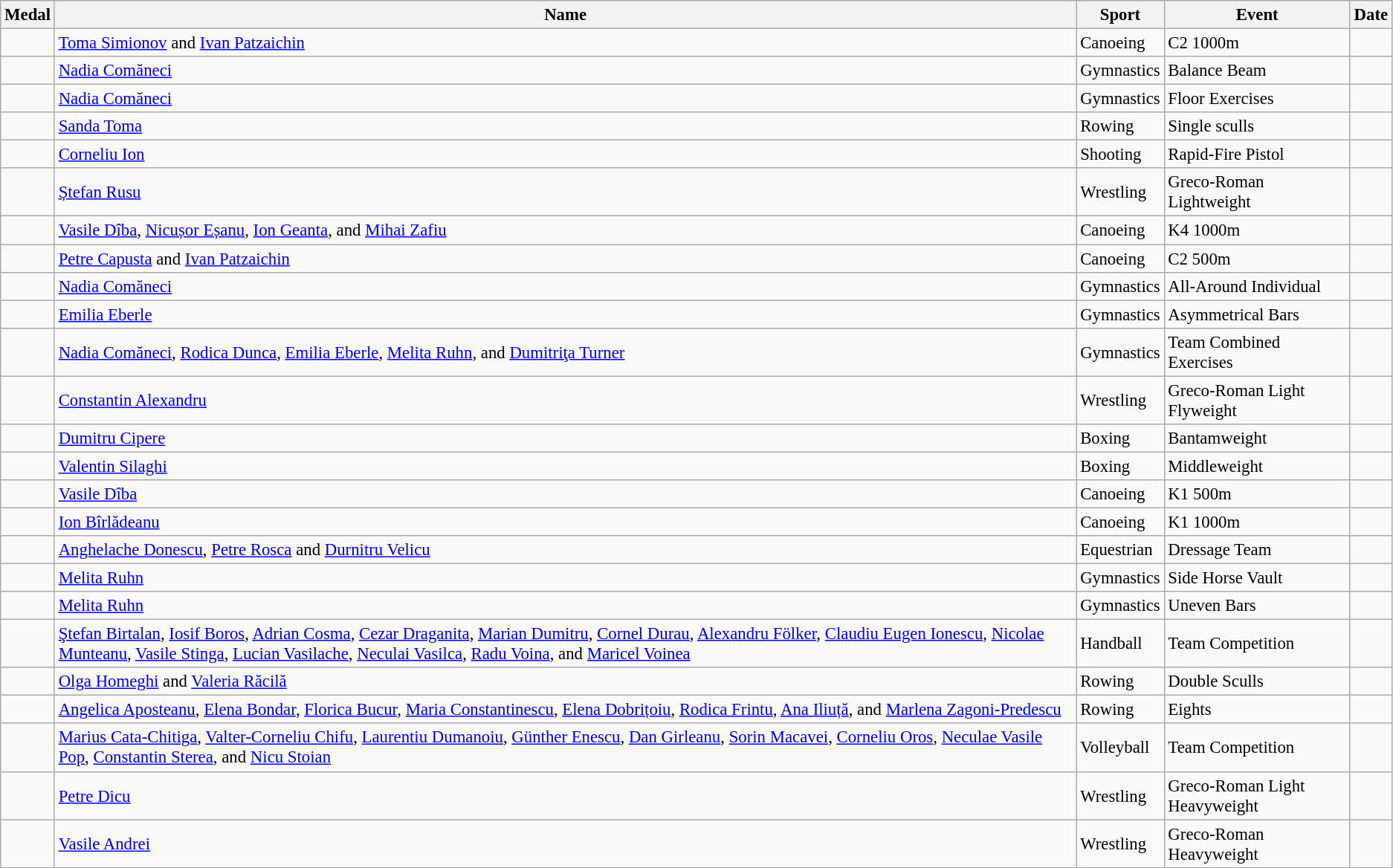<table class="wikitable sortable" style="font-size:95%">
<tr>
<th>Medal</th>
<th>Name</th>
<th>Sport</th>
<th>Event</th>
<th>Date</th>
</tr>
<tr>
<td></td>
<td><a href='#'>Toma Simionov</a> and <a href='#'>Ivan Patzaichin</a></td>
<td>Canoeing</td>
<td>C2 1000m</td>
<td></td>
</tr>
<tr>
<td></td>
<td><a href='#'>Nadia Comăneci</a></td>
<td>Gymnastics</td>
<td>Balance Beam</td>
<td></td>
</tr>
<tr>
<td></td>
<td><a href='#'>Nadia Comăneci</a></td>
<td>Gymnastics</td>
<td>Floor Exercises</td>
<td></td>
</tr>
<tr>
<td></td>
<td><a href='#'>Sanda Toma</a></td>
<td>Rowing</td>
<td>Single sculls</td>
<td></td>
</tr>
<tr>
<td></td>
<td><a href='#'>Corneliu Ion</a></td>
<td>Shooting</td>
<td>Rapid-Fire Pistol</td>
<td></td>
</tr>
<tr>
<td></td>
<td><a href='#'>Ștefan Rusu</a></td>
<td>Wrestling</td>
<td>Greco-Roman Lightweight</td>
<td></td>
</tr>
<tr>
<td></td>
<td><a href='#'>Vasile Dîba</a>, <a href='#'>Nicușor Eșanu</a>, <a href='#'>Ion Geanta</a>, and <a href='#'>Mihai Zafiu</a></td>
<td>Canoeing</td>
<td>K4 1000m</td>
<td></td>
</tr>
<tr>
<td></td>
<td><a href='#'>Petre Capusta</a> and <a href='#'>Ivan Patzaichin</a></td>
<td>Canoeing</td>
<td>C2 500m</td>
<td></td>
</tr>
<tr>
<td></td>
<td><a href='#'>Nadia Comăneci</a></td>
<td>Gymnastics</td>
<td>All-Around Individual</td>
<td></td>
</tr>
<tr>
<td></td>
<td><a href='#'>Emilia Eberle</a></td>
<td>Gymnastics</td>
<td>Asymmetrical Bars</td>
<td></td>
</tr>
<tr>
<td></td>
<td><a href='#'>Nadia Comăneci</a>, <a href='#'>Rodica Dunca</a>, <a href='#'>Emilia Eberle</a>, <a href='#'>Melita Ruhn</a>, and <a href='#'>Dumitriţa Turner</a></td>
<td>Gymnastics</td>
<td>Team Combined Exercises</td>
<td></td>
</tr>
<tr>
<td></td>
<td><a href='#'>Constantin Alexandru</a></td>
<td>Wrestling</td>
<td>Greco-Roman Light Flyweight</td>
<td></td>
</tr>
<tr>
<td></td>
<td><a href='#'>Dumitru Cipere</a></td>
<td>Boxing</td>
<td>Bantamweight</td>
<td></td>
</tr>
<tr>
<td></td>
<td><a href='#'>Valentin Silaghi</a></td>
<td>Boxing</td>
<td>Middleweight</td>
<td></td>
</tr>
<tr>
<td></td>
<td><a href='#'>Vasile Dîba</a></td>
<td>Canoeing</td>
<td>K1 500m</td>
<td></td>
</tr>
<tr>
<td></td>
<td><a href='#'>Ion Bîrlădeanu</a></td>
<td>Canoeing</td>
<td>K1 1000m</td>
<td></td>
</tr>
<tr>
<td></td>
<td><a href='#'>Anghelache Donescu</a>, <a href='#'>Petre Rosca</a> and <a href='#'>Durnitru Velicu</a></td>
<td>Equestrian</td>
<td>Dressage Team</td>
<td></td>
</tr>
<tr>
<td></td>
<td><a href='#'>Melita Ruhn</a></td>
<td>Gymnastics</td>
<td>Side Horse Vault</td>
<td></td>
</tr>
<tr>
<td></td>
<td><a href='#'>Melita Ruhn</a></td>
<td>Gymnastics</td>
<td>Uneven Bars</td>
<td></td>
</tr>
<tr>
<td></td>
<td><a href='#'>Ştefan Birtalan</a>, <a href='#'>Iosif Boros</a>, <a href='#'>Adrian Cosma</a>, <a href='#'>Cezar Draganita</a>, <a href='#'>Marian Dumitru</a>, <a href='#'>Cornel Durau</a>, <a href='#'>Alexandru Fölker</a>, <a href='#'>Claudiu Eugen Ionescu</a>, <a href='#'>Nicolae Munteanu</a>, <a href='#'>Vasile Stinga</a>, <a href='#'>Lucian Vasilache</a>, <a href='#'>Neculai Vasilca</a>, <a href='#'>Radu Voina</a>, and <a href='#'>Maricel Voinea</a></td>
<td>Handball</td>
<td>Team Competition</td>
<td></td>
</tr>
<tr>
<td></td>
<td><a href='#'>Olga Homeghi</a> and <a href='#'>Valeria Răcilă</a></td>
<td>Rowing</td>
<td>Double Sculls</td>
<td></td>
</tr>
<tr>
<td></td>
<td><a href='#'>Angelica Aposteanu</a>, <a href='#'>Elena Bondar</a>, <a href='#'>Florica Bucur</a>, <a href='#'>Maria Constantinescu</a>, <a href='#'>Elena Dobrițoiu</a>, <a href='#'>Rodica Frintu</a>, <a href='#'>Ana Iliuță</a>, and <a href='#'>Marlena Zagoni-Predescu</a></td>
<td>Rowing</td>
<td>Eights</td>
<td></td>
</tr>
<tr>
<td></td>
<td><a href='#'>Marius Cata-Chitiga</a>, <a href='#'>Valter-Corneliu Chifu</a>, <a href='#'>Laurentiu Dumanoiu</a>, <a href='#'>Günther Enescu</a>, <a href='#'>Dan Girleanu</a>, <a href='#'>Sorin Macavei</a>, <a href='#'>Corneliu Oros</a>, <a href='#'>Neculae Vasile Pop</a>, <a href='#'>Constantin Sterea</a>, and <a href='#'>Nicu Stoian</a></td>
<td>Volleyball</td>
<td>Team Competition</td>
<td></td>
</tr>
<tr>
<td></td>
<td><a href='#'>Petre Dicu</a></td>
<td>Wrestling</td>
<td>Greco-Roman Light Heavyweight</td>
<td></td>
</tr>
<tr>
<td></td>
<td><a href='#'>Vasile Andrei</a></td>
<td>Wrestling</td>
<td>Greco-Roman Heavyweight</td>
<td></td>
</tr>
</table>
